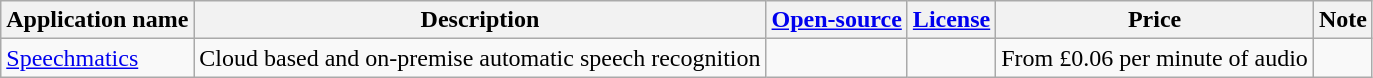<table class="wikitable">
<tr>
<th>Application name</th>
<th>Description</th>
<th><a href='#'>Open-source</a></th>
<th><a href='#'>License</a></th>
<th>Price</th>
<th>Note</th>
</tr>
<tr>
<td><a href='#'>Speechmatics</a></td>
<td>Cloud based and on-premise automatic speech recognition</td>
<td></td>
<td></td>
<td>From £0.06 per minute of audio</td>
<td></td>
</tr>
</table>
